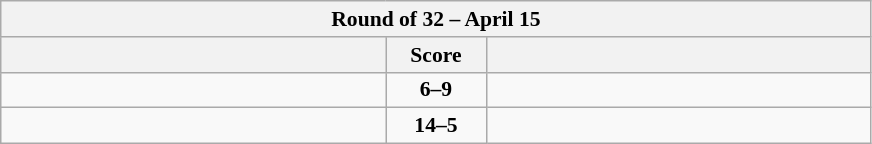<table class="wikitable" style="text-align: center; font-size:90% ">
<tr>
<th colspan=3>Round of 32 – April 15</th>
</tr>
<tr>
<th align="right" width="250"></th>
<th width="60">Score</th>
<th align="left" width="250"></th>
</tr>
<tr>
<td align=left></td>
<td align=center><strong>6–9</strong></td>
<td align=left><strong></strong></td>
</tr>
<tr>
<td align=left><strong></strong></td>
<td align=center><strong>14–5</strong></td>
<td align=left></td>
</tr>
</table>
